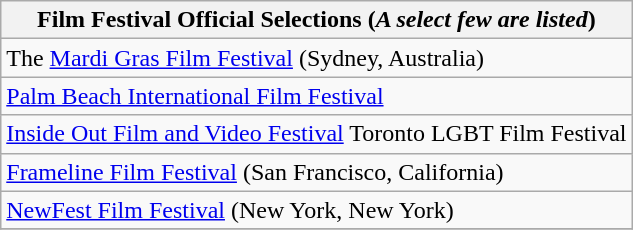<table class="wikitable sortable plainrowheaders">
<tr>
<th scope="col">Film Festival Official Selections (<em>A select few are listed</em>)</th>
</tr>
<tr>
<td>The <a href='#'>Mardi Gras Film Festival</a> (Sydney, Australia)</td>
</tr>
<tr>
<td><a href='#'>Palm Beach International Film Festival</a></td>
</tr>
<tr>
<td><a href='#'>Inside Out Film and Video Festival</a> Toronto LGBT Film Festival</td>
</tr>
<tr>
<td><a href='#'>Frameline Film Festival</a> (San Francisco, California)</td>
</tr>
<tr>
<td><a href='#'>NewFest Film Festival</a> (New York, New York)</td>
</tr>
<tr>
</tr>
</table>
